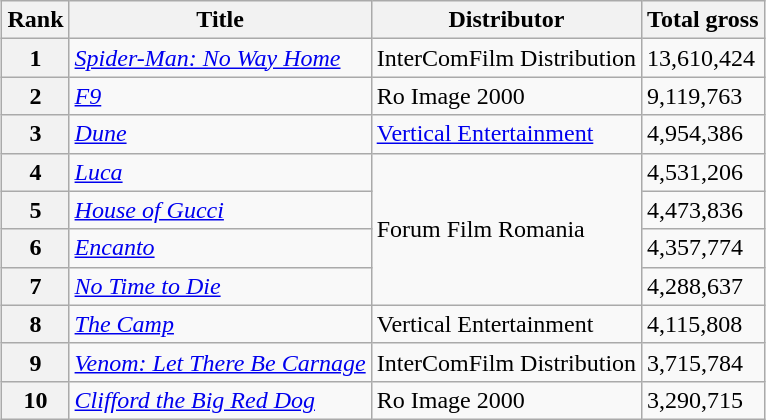<table class="wikitable sortable" style="margin:auto; margin:auto;">
<tr>
<th>Rank</th>
<th>Title</th>
<th>Distributor</th>
<th>Total gross</th>
</tr>
<tr>
<th style="text-align:center;">1</th>
<td><em><a href='#'>Spider-Man: No Way Home</a></em></td>
<td>InterComFilm Distribution</td>
<td>13,610,424</td>
</tr>
<tr>
<th style="text-align:center;">2</th>
<td><em><a href='#'>F9</a></em></td>
<td>Ro Image 2000</td>
<td>9,119,763</td>
</tr>
<tr>
<th style="text-align:center;">3</th>
<td><em><a href='#'>Dune</a></em></td>
<td><a href='#'>Vertical Entertainment</a></td>
<td>4,954,386</td>
</tr>
<tr>
<th style="text-align:center;">4</th>
<td><em><a href='#'>Luca</a></em></td>
<td rowspan="4">Forum Film Romania</td>
<td>4,531,206</td>
</tr>
<tr>
<th style="text-align:center;">5</th>
<td><em><a href='#'>House of Gucci</a></em></td>
<td>4,473,836</td>
</tr>
<tr>
<th style="text-align:center;">6</th>
<td><em><a href='#'>Encanto</a></em></td>
<td>4,357,774</td>
</tr>
<tr>
<th style="text-align:center;">7</th>
<td><em><a href='#'>No Time to Die</a></em></td>
<td>4,288,637</td>
</tr>
<tr>
<th style="text-align:center;">8</th>
<td><em><a href='#'>The Camp</a></em></td>
<td>Vertical Entertainment</td>
<td>4,115,808</td>
</tr>
<tr>
<th style="text-align:center;">9</th>
<td><em><a href='#'>Venom: Let There Be Carnage</a></em></td>
<td>InterComFilm Distribution</td>
<td>3,715,784</td>
</tr>
<tr>
<th style="text-align:center;">10</th>
<td><em><a href='#'>Clifford the Big Red Dog</a></em></td>
<td>Ro Image 2000</td>
<td>3,290,715</td>
</tr>
</table>
